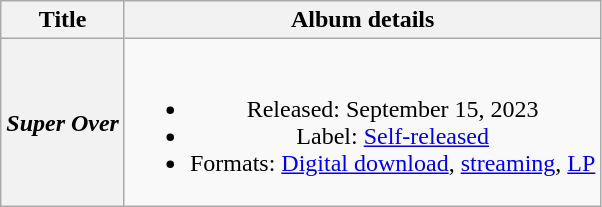<table class="wikitable plainrowheaders" style="text-align:center;">
<tr>
<th scope="col">Title</th>
<th scope="col">Album details</th>
</tr>
<tr>
<th scope="row"><em>Super Over</em></th>
<td><br><ul><li>Released: September 15, 2023</li><li>Label: <a href='#'>Self-released</a></li><li>Formats: <a href='#'>Digital download</a>, <a href='#'>streaming</a>, <a href='#'>LP</a></li></ul></td>
</tr>
</table>
